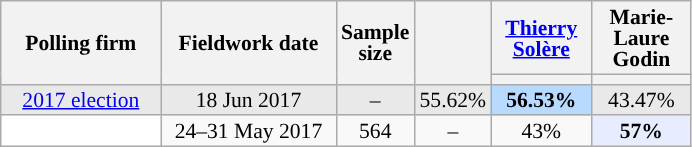<table class="wikitable sortable" style="text-align:center;font-size:90%;line-height:14px;">
<tr style="height:40px;">
<th style="width:100px;" rowspan="2">Polling firm</th>
<th style="width:110px;" rowspan="2">Fieldwork date</th>
<th style="width:35px;" rowspan="2">Sample<br>size</th>
<th style="width:30px;" rowspan="2"></th>
<th class="unsortable" style="width:60px;"><a href='#'>Thierry Solère</a><br></th>
<th class="unsortable" style="width:60px;">Marie-Laure Godin<br></th>
</tr>
<tr>
<th style="background:"></th>
<th style="background:"></th>
</tr>
<tr style="background:#E9E9E9;">
<td><a href='#'>2017 election</a></td>
<td data-sort-value="2017-06-18">18 Jun 2017</td>
<td>–</td>
<td>55.62%</td>
<td style="background:#B9DAFF;"><strong>56.53%</strong></td>
<td>43.47%</td>
</tr>
<tr>
<td style="background:#FFFFFF;"></td>
<td data-sort-value="2017-05-31">24–31 May 2017</td>
<td>564</td>
<td>–</td>
<td>43%</td>
<td style="background:#E7EDFE;"><strong>57%</strong></td>
</tr>
</table>
